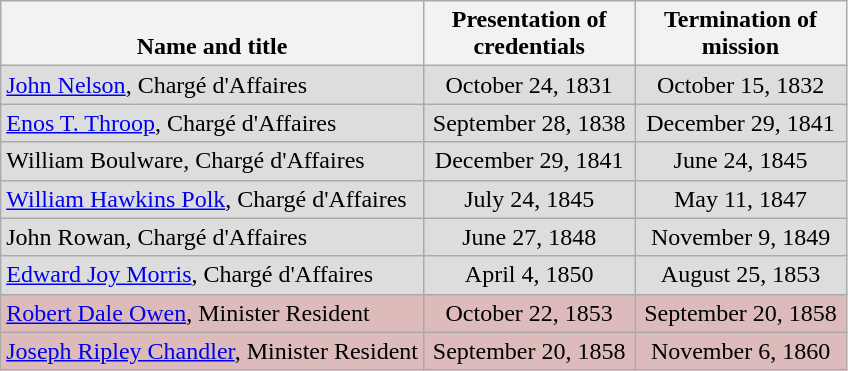<table class=wikitable>
<tr>
<th align=center valign=bottom width="50%">Name and title</th>
<th valign=bottom width="25%">Presentation of<br>credentials</th>
<th valign=bottom width="25%">Termination of<br>mission</th>
</tr>
<tr bgcolor="#dddddd">
<td><a href='#'>John Nelson</a>, Chargé d'Affaires</td>
<td align=center>October 24, 1831</td>
<td align=center>October 15, 1832</td>
</tr>
<tr bgcolor="#dddddd">
<td><a href='#'>Enos T. Throop</a>, Chargé d'Affaires</td>
<td align=center>September 28, 1838</td>
<td align=center>December 29, 1841</td>
</tr>
<tr bgcolor="#dddddd">
<td>William Boulware, Chargé d'Affaires</td>
<td align=center>December 29, 1841</td>
<td align=center>June 24, 1845</td>
</tr>
<tr bgcolor="#dddddd">
<td><a href='#'>William Hawkins Polk</a>, Chargé d'Affaires</td>
<td align=center>July 24, 1845</td>
<td align=center>May 11, 1847</td>
</tr>
<tr bgcolor="#dddddd">
<td>John Rowan, Chargé d'Affaires</td>
<td align=center>June 27, 1848</td>
<td align=center>November 9, 1849</td>
</tr>
<tr bgcolor="#dddddd">
<td><a href='#'>Edward Joy Morris</a>, Chargé d'Affaires</td>
<td align=center>April 4, 1850</td>
<td align=center>August 25, 1853</td>
</tr>
<tr bgcolor="#ddbbbb">
<td><a href='#'>Robert Dale Owen</a>, Minister Resident</td>
<td align=center>October 22, 1853</td>
<td align=center>September 20, 1858</td>
</tr>
<tr bgcolor="#ddbbbb">
<td><a href='#'>Joseph Ripley Chandler</a>, Minister Resident</td>
<td align=center>September 20, 1858</td>
<td align=center>November 6, 1860</td>
</tr>
</table>
